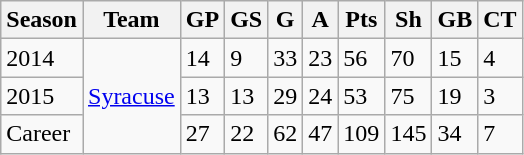<table class="wikitable">
<tr>
<th>Season</th>
<th>Team</th>
<th>GP</th>
<th>GS</th>
<th>G</th>
<th>A</th>
<th>Pts</th>
<th>Sh</th>
<th>GB</th>
<th>CT</th>
</tr>
<tr>
<td>2014</td>
<td rowspan="3"><a href='#'>Syracuse</a></td>
<td>14</td>
<td>9</td>
<td>33</td>
<td>23</td>
<td>56</td>
<td>70</td>
<td>15</td>
<td>4</td>
</tr>
<tr>
<td>2015</td>
<td>13</td>
<td>13</td>
<td>29</td>
<td>24</td>
<td>53</td>
<td>75</td>
<td>19</td>
<td>3</td>
</tr>
<tr>
<td>Career</td>
<td>27</td>
<td>22</td>
<td>62</td>
<td>47</td>
<td>109</td>
<td>145</td>
<td>34</td>
<td>7</td>
</tr>
</table>
